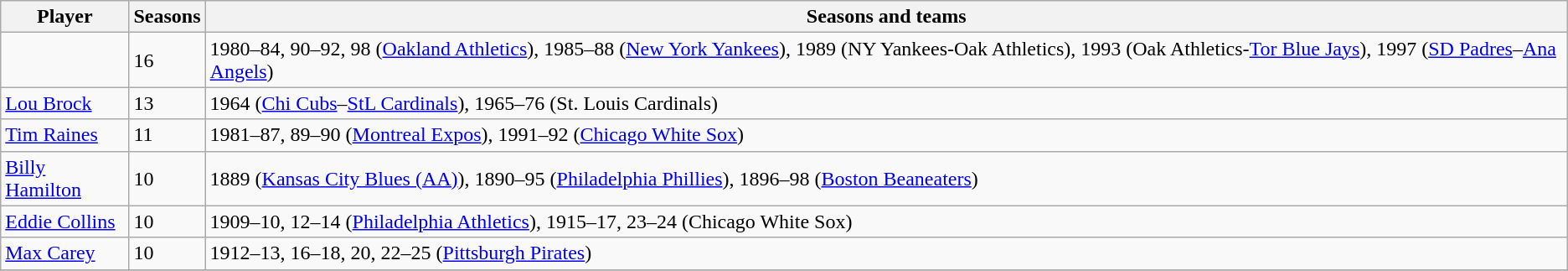<table class="wikitable">
<tr>
<th>Player</th>
<th>Seasons</th>
<th>Seasons and teams</th>
</tr>
<tr>
<td></td>
<td>16</td>
<td>1980–84, 90–92, 98 (<a href='#'>Oakland Athletics</a>), 1985–88 (<a href='#'>New York Yankees</a>), 1989 (NY Yankees-Oak Athletics), 1993 (Oak Athletics-<a href='#'>Tor Blue Jays</a>), 1997 (<a href='#'>SD Padres</a>–<a href='#'>Ana Angels</a>)</td>
</tr>
<tr>
<td><a href='#'>Lou Brock</a></td>
<td>13</td>
<td>1964 (<a href='#'>Chi Cubs</a>–<a href='#'>StL Cardinals</a>), 1965–76 (St. Louis Cardinals)</td>
</tr>
<tr>
<td><a href='#'>Tim Raines</a></td>
<td>11</td>
<td>1981–87, 89–90 (<a href='#'>Montreal Expos</a>), 1991–92 (<a href='#'>Chicago White Sox</a>)</td>
</tr>
<tr>
<td><a href='#'>Billy Hamilton</a></td>
<td>10</td>
<td>1889 (<a href='#'>Kansas City Blues (AA)</a>), 1890–95 (<a href='#'>Philadelphia Phillies</a>), 1896–98 (<a href='#'>Boston Beaneaters</a>)</td>
</tr>
<tr>
<td><a href='#'>Eddie Collins</a></td>
<td>10</td>
<td>1909–10, 12–14 (<a href='#'>Philadelphia Athletics</a>), 1915–17, 23–24 (Chicago White Sox)</td>
</tr>
<tr>
<td><a href='#'>Max Carey</a></td>
<td>10</td>
<td>1912–13, 16–18, 20, 22–25  (<a href='#'>Pittsburgh Pirates</a>)</td>
</tr>
<tr>
</tr>
</table>
